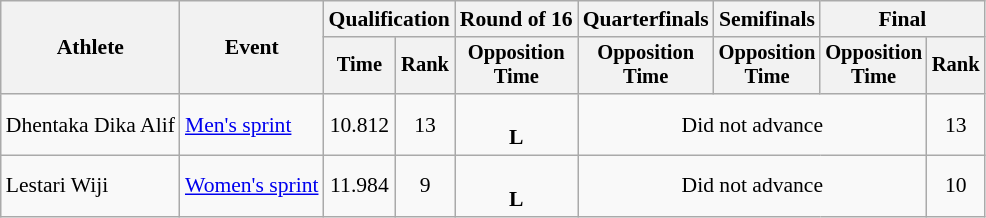<table class=wikitable style=font-size:90%;text-align:center>
<tr>
<th rowspan=2>Athlete</th>
<th rowspan=2>Event</th>
<th colspan=2>Qualification</th>
<th>Round of 16</th>
<th>Quarterfinals</th>
<th>Semifinals</th>
<th colspan=2>Final</th>
</tr>
<tr style="font-size:95%">
<th>Time</th>
<th>Rank</th>
<th>Opposition<br>Time</th>
<th>Opposition<br>Time</th>
<th>Opposition<br>Time</th>
<th>Opposition<br>Time</th>
<th>Rank</th>
</tr>
<tr>
<td align=left>Dhentaka Dika Alif</td>
<td align=left><a href='#'>Men's sprint</a></td>
<td>10.812</td>
<td>13</td>
<td><br><strong>L</strong></td>
<td colspan=3>Did not advance</td>
<td>13</td>
</tr>
<tr>
<td align=left>Lestari Wiji</td>
<td align=left><a href='#'>Women's sprint</a></td>
<td>11.984</td>
<td>9</td>
<td><br><strong>L</strong></td>
<td colspan=3>Did not advance</td>
<td>10</td>
</tr>
</table>
